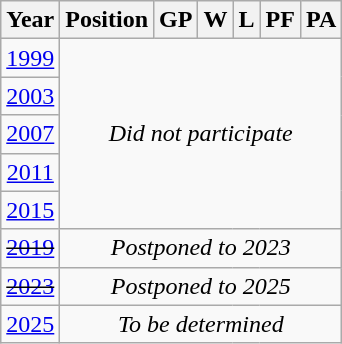<table class="wikitable" style="text-align: center;">
<tr>
<th>Year</th>
<th>Position</th>
<th>GP</th>
<th>W</th>
<th>L</th>
<th>PF</th>
<th>PA</th>
</tr>
<tr>
<td> <a href='#'>1999</a></td>
<td colspan=6 rowspan=5><em>Did not participate</em></td>
</tr>
<tr>
<td> <a href='#'>2003</a></td>
</tr>
<tr>
<td> <a href='#'>2007</a></td>
</tr>
<tr>
<td> <a href='#'>2011</a></td>
</tr>
<tr>
<td> <a href='#'>2015</a></td>
</tr>
<tr>
<td><s> <a href='#'>2019</a></s></td>
<td colspan=6 rowspan=1><em>Postponed to 2023</em></td>
</tr>
<tr>
<td><s> <a href='#'>2023</a></s></td>
<td colspan=6 rowspan=1><em>Postponed to 2025</em></td>
</tr>
<tr>
<td><a href='#'>2025</a></td>
<td colspan=6 rowspan=1><em>To be determined</em></td>
</tr>
</table>
